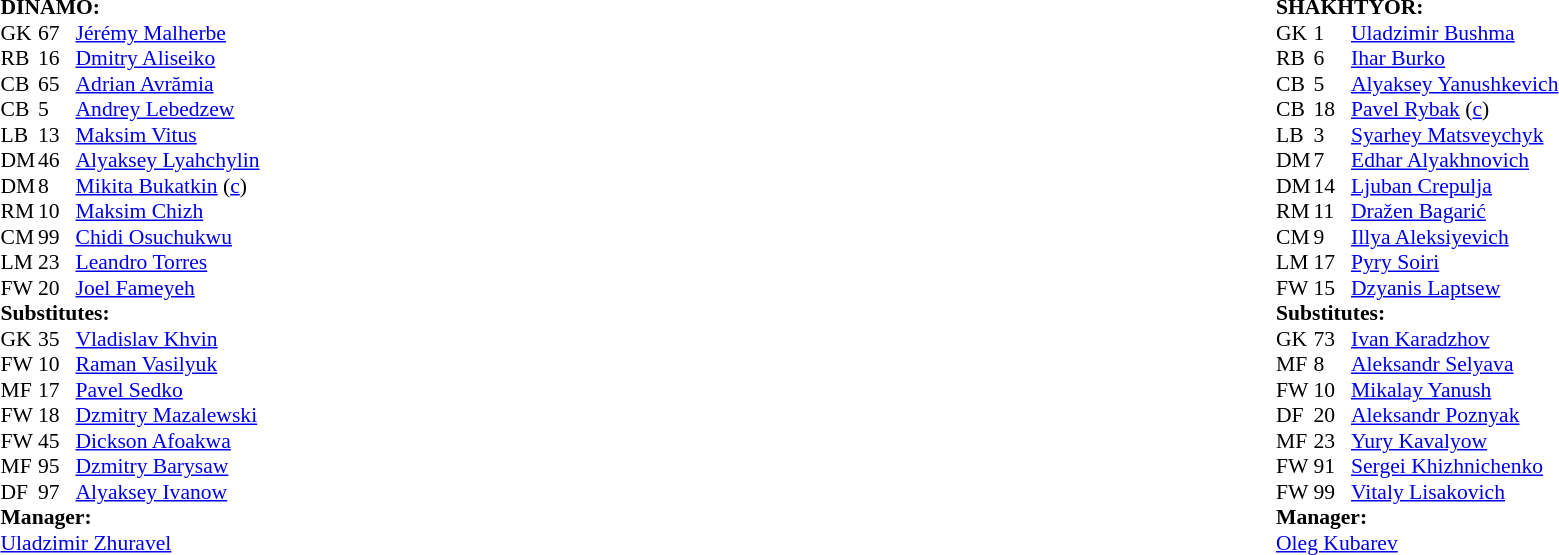<table width="100%">
<tr>
<td valign="top" width="50%"><br><table style="font-size: 90%" cellspacing="0" cellpadding="0">
<tr>
<td colspan="4"><strong>DINAMO:</strong></td>
</tr>
<tr>
<th width=25></th>
<th width=25></th>
</tr>
<tr>
<td>GK</td>
<td>67</td>
<td> <a href='#'>Jérémy Malherbe</a></td>
</tr>
<tr>
<td>RB</td>
<td>16</td>
<td> <a href='#'>Dmitry Aliseiko</a></td>
</tr>
<tr>
<td>CB</td>
<td>65</td>
<td> <a href='#'>Adrian Avrămia</a></td>
<td></td>
</tr>
<tr>
<td>CB</td>
<td>5</td>
<td> <a href='#'>Andrey Lebedzew</a></td>
</tr>
<tr>
<td>LB</td>
<td>13</td>
<td> <a href='#'>Maksim Vitus</a></td>
<td></td>
</tr>
<tr>
<td>DM</td>
<td>46</td>
<td> <a href='#'>Alyaksey Lyahchylin</a></td>
</tr>
<tr>
<td>DM</td>
<td>8</td>
<td> <a href='#'>Mikita Bukatkin</a> (<a href='#'>c</a>)</td>
<td></td>
<td></td>
</tr>
<tr>
<td>RM</td>
<td>10</td>
<td> <a href='#'>Maksim Chizh</a></td>
<td></td>
<td></td>
</tr>
<tr>
<td>CM</td>
<td>99</td>
<td> <a href='#'>Chidi Osuchukwu</a></td>
<td></td>
<td></td>
</tr>
<tr>
<td>LM</td>
<td>23</td>
<td> <a href='#'>Leandro Torres</a></td>
<td></td>
</tr>
<tr>
<td>FW</td>
<td>20</td>
<td> <a href='#'>Joel Fameyeh</a></td>
</tr>
<tr>
<td colspan=3><strong>Substitutes:</strong></td>
</tr>
<tr>
<td>GK</td>
<td>35</td>
<td> <a href='#'>Vladislav Khvin</a></td>
</tr>
<tr>
<td>FW</td>
<td>10</td>
<td> <a href='#'>Raman Vasilyuk</a></td>
</tr>
<tr>
<td>MF</td>
<td>17</td>
<td> <a href='#'>Pavel Sedko</a></td>
<td></td>
<td></td>
</tr>
<tr>
<td>FW</td>
<td>18</td>
<td> <a href='#'>Dzmitry Mazalewski</a></td>
<td></td>
<td></td>
</tr>
<tr>
<td>FW</td>
<td>45</td>
<td> <a href='#'>Dickson Afoakwa</a></td>
<td></td>
<td></td>
</tr>
<tr>
<td>MF</td>
<td>95</td>
<td> <a href='#'>Dzmitry Barysaw</a></td>
</tr>
<tr>
<td>DF</td>
<td>97</td>
<td> <a href='#'>Alyaksey Ivanow</a></td>
</tr>
<tr>
<td colspan=3><strong>Manager:</strong></td>
</tr>
<tr>
<td colspan=4> <a href='#'>Uladzimir Zhuravel</a></td>
</tr>
</table>
</td>
<td valign="top" width="50%"><br><table style="font-size:90%" cellspacing="0" cellpadding="0" align=center>
<tr>
<td colspan="4"><strong>SHAKHTYOR:</strong></td>
</tr>
<tr>
<th width=25></th>
<th width=25></th>
</tr>
<tr>
<td>GK</td>
<td>1</td>
<td> <a href='#'>Uladzimir Bushma</a></td>
<td></td>
</tr>
<tr>
<td>RB</td>
<td>6</td>
<td> <a href='#'>Ihar Burko</a></td>
</tr>
<tr>
<td>CB</td>
<td>5</td>
<td> <a href='#'>Alyaksey Yanushkevich</a></td>
</tr>
<tr>
<td>CB</td>
<td>18</td>
<td> <a href='#'>Pavel Rybak</a> (<a href='#'>c</a>)</td>
<td></td>
</tr>
<tr>
<td>LB</td>
<td>3</td>
<td> <a href='#'>Syarhey Matsveychyk</a></td>
<td></td>
</tr>
<tr>
<td>DM</td>
<td>7</td>
<td> <a href='#'>Edhar Alyakhnovich</a></td>
</tr>
<tr>
<td>DM</td>
<td>14</td>
<td> <a href='#'>Ljuban Crepulja</a></td>
</tr>
<tr>
<td>RM</td>
<td>11</td>
<td> <a href='#'>Dražen Bagarić</a></td>
<td></td>
<td></td>
</tr>
<tr>
<td>CM</td>
<td>9</td>
<td> <a href='#'>Illya Aleksiyevich</a></td>
</tr>
<tr>
<td>LM</td>
<td>17</td>
<td> <a href='#'>Pyry Soiri</a></td>
<td></td>
<td></td>
</tr>
<tr>
<td>FW</td>
<td>15</td>
<td> <a href='#'>Dzyanis Laptsew</a></td>
<td></td>
<td></td>
</tr>
<tr>
<td colspan=3><strong>Substitutes:</strong></td>
</tr>
<tr>
<td>GK</td>
<td>73</td>
<td> <a href='#'>Ivan Karadzhov</a></td>
</tr>
<tr>
<td>MF</td>
<td>8</td>
<td> <a href='#'>Aleksandr Selyava</a></td>
</tr>
<tr>
<td>FW</td>
<td>10</td>
<td> <a href='#'>Mikalay Yanush</a></td>
<td></td>
<td></td>
</tr>
<tr>
<td>DF</td>
<td>20</td>
<td> <a href='#'>Aleksandr Poznyak</a></td>
</tr>
<tr>
<td>MF</td>
<td>23</td>
<td> <a href='#'>Yury Kavalyow</a></td>
<td></td>
<td></td>
</tr>
<tr>
<td>FW</td>
<td>91</td>
<td> <a href='#'>Sergei Khizhnichenko</a></td>
</tr>
<tr>
<td>FW</td>
<td>99</td>
<td> <a href='#'>Vitaly Lisakovich</a></td>
<td></td>
<td></td>
</tr>
<tr>
<td colspan=3><strong>Manager:</strong></td>
</tr>
<tr>
<td colspan=4> <a href='#'>Oleg Kubarev</a></td>
</tr>
</table>
</td>
</tr>
</table>
